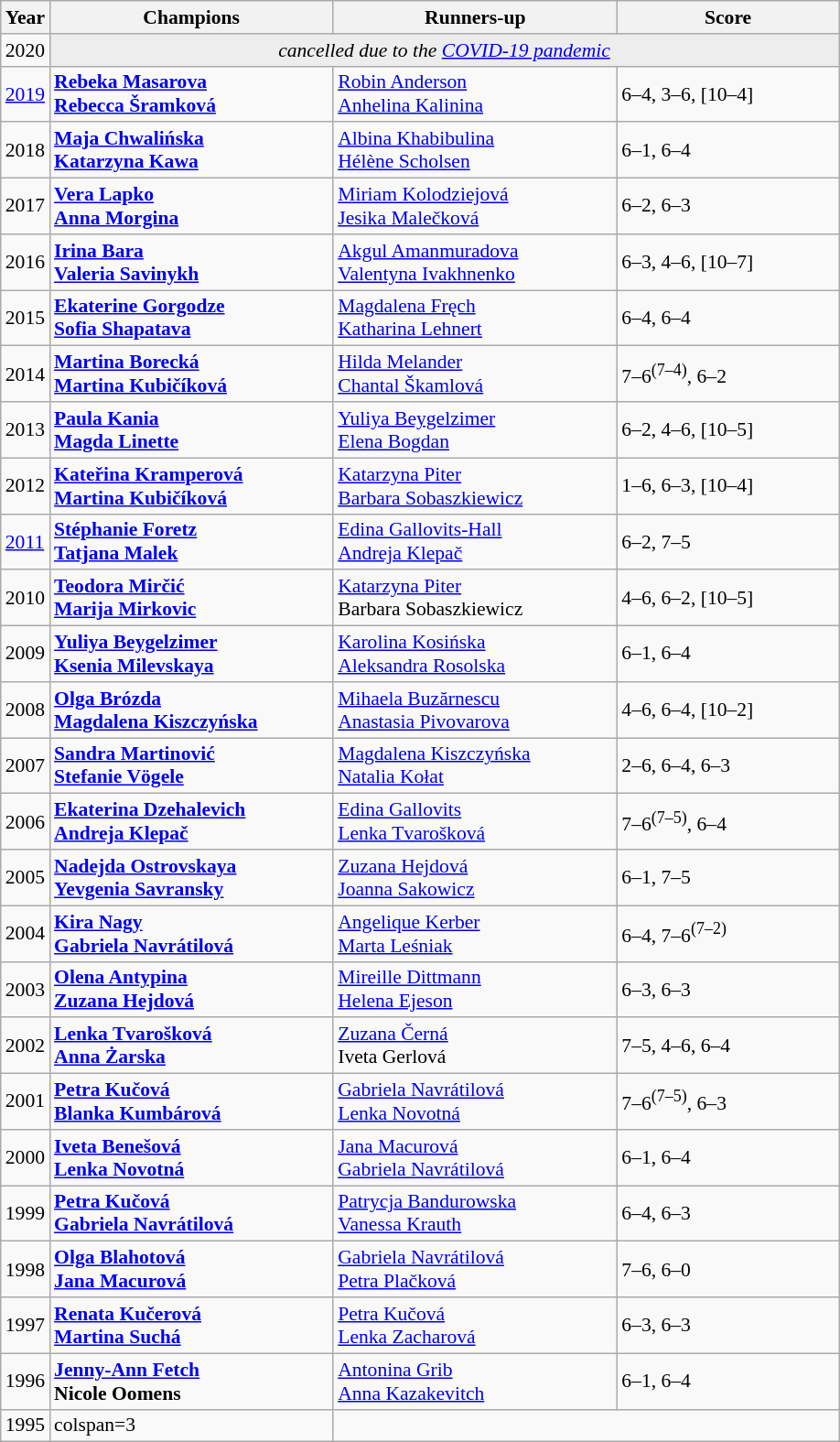<table class="wikitable" style="font-size:90%">
<tr>
<th>Year</th>
<th width="200">Champions</th>
<th width="200">Runners-up</th>
<th width="155">Score</th>
</tr>
<tr>
<td>2020</td>
<td colspan="3" style="background:#ededed; text-align:center;"><em>cancelled due to the <a href='#'>COVID-19 pandemic</a></em></td>
</tr>
<tr>
<td><a href='#'>2019</a></td>
<td> <strong><a href='#'>Rebeka Masarova</a></strong> <br>  <strong><a href='#'>Rebecca Šramková</a></strong></td>
<td> <a href='#'>Robin Anderson</a> <br>  <a href='#'>Anhelina Kalinina</a></td>
<td>6–4, 3–6, [10–4]</td>
</tr>
<tr>
<td>2018</td>
<td> <strong><a href='#'>Maja Chwalińska</a></strong> <br>  <strong><a href='#'>Katarzyna Kawa</a></strong></td>
<td> <a href='#'>Albina Khabibulina</a> <br>  <a href='#'>Hélène Scholsen</a></td>
<td>6–1, 6–4</td>
</tr>
<tr>
<td>2017</td>
<td> <strong><a href='#'>Vera Lapko</a></strong> <br>  <strong><a href='#'>Anna Morgina</a></strong></td>
<td> <a href='#'>Miriam Kolodziejová</a> <br>  <a href='#'>Jesika Malečková</a></td>
<td>6–2, 6–3</td>
</tr>
<tr>
<td>2016</td>
<td> <strong><a href='#'>Irina Bara</a></strong> <br>  <strong><a href='#'>Valeria Savinykh</a></strong></td>
<td> <a href='#'>Akgul Amanmuradova</a> <br>  <a href='#'>Valentyna Ivakhnenko</a></td>
<td>6–3, 4–6, [10–7]</td>
</tr>
<tr>
<td>2015</td>
<td> <strong><a href='#'>Ekaterine Gorgodze</a></strong> <br>  <strong><a href='#'>Sofia Shapatava</a></strong></td>
<td> <a href='#'>Magdalena Fręch</a> <br>  <a href='#'>Katharina Lehnert</a></td>
<td>6–4, 6–4</td>
</tr>
<tr>
<td>2014</td>
<td> <strong><a href='#'>Martina Borecká</a></strong> <br>  <strong><a href='#'>Martina Kubičíková</a></strong></td>
<td> <a href='#'>Hilda Melander</a> <br>  <a href='#'>Chantal Škamlová</a></td>
<td>7–6<sup>(7–4)</sup>, 6–2</td>
</tr>
<tr>
<td>2013</td>
<td> <strong><a href='#'>Paula Kania</a></strong> <br>  <strong><a href='#'>Magda Linette</a></strong></td>
<td> <a href='#'>Yuliya Beygelzimer</a> <br>  <a href='#'>Elena Bogdan</a></td>
<td>6–2, 4–6, [10–5]</td>
</tr>
<tr>
<td>2012</td>
<td> <strong><a href='#'>Kateřina Kramperová</a></strong> <br>  <strong><a href='#'>Martina Kubičíková</a></strong></td>
<td> <a href='#'>Katarzyna Piter</a> <br>  <a href='#'>Barbara Sobaszkiewicz</a></td>
<td>1–6, 6–3, [10–4]</td>
</tr>
<tr>
<td><a href='#'>2011</a></td>
<td> <strong><a href='#'>Stéphanie Foretz</a></strong> <br>  <strong><a href='#'>Tatjana Malek</a></strong></td>
<td> <a href='#'>Edina Gallovits-Hall</a> <br>  <a href='#'>Andreja Klepač</a></td>
<td>6–2, 7–5</td>
</tr>
<tr>
<td>2010</td>
<td> <strong><a href='#'>Teodora Mirčić</a></strong> <br>  <strong><a href='#'>Marija Mirkovic</a></strong></td>
<td> <a href='#'>Katarzyna Piter</a> <br>  Barbara Sobaszkiewicz</td>
<td>4–6, 6–2, [10–5]</td>
</tr>
<tr>
<td>2009</td>
<td> <strong><a href='#'>Yuliya Beygelzimer</a></strong> <br>  <strong><a href='#'>Ksenia Milevskaya</a></strong></td>
<td> <a href='#'>Karolina Kosińska</a> <br>  <a href='#'>Aleksandra Rosolska</a></td>
<td>6–1, 6–4</td>
</tr>
<tr>
<td>2008</td>
<td> <strong><a href='#'>Olga Brózda</a></strong> <br>  <strong><a href='#'>Magdalena Kiszczyńska</a></strong></td>
<td> <a href='#'>Mihaela Buzărnescu</a> <br>  <a href='#'>Anastasia Pivovarova</a></td>
<td>4–6, 6–4, [10–2]</td>
</tr>
<tr>
<td>2007</td>
<td> <strong><a href='#'>Sandra Martinović</a></strong> <br>  <strong><a href='#'>Stefanie Vögele</a></strong></td>
<td> <a href='#'>Magdalena Kiszczyńska</a> <br>  <a href='#'>Natalia Kołat</a></td>
<td>2–6, 6–4, 6–3</td>
</tr>
<tr>
<td>2006</td>
<td> <strong><a href='#'>Ekaterina Dzehalevich</a></strong> <br>  <strong><a href='#'>Andreja Klepač</a></strong></td>
<td> <a href='#'>Edina Gallovits</a> <br>  <a href='#'>Lenka Tvarošková</a></td>
<td>7–6<sup>(7–5)</sup>, 6–4</td>
</tr>
<tr>
<td>2005</td>
<td> <strong><a href='#'>Nadejda Ostrovskaya</a></strong> <br>  <strong><a href='#'>Yevgenia Savransky</a></strong></td>
<td> <a href='#'>Zuzana Hejdová</a> <br>  <a href='#'>Joanna Sakowicz</a></td>
<td>6–1, 7–5</td>
</tr>
<tr>
<td>2004</td>
<td> <strong><a href='#'>Kira Nagy</a></strong> <br>  <strong><a href='#'>Gabriela Navrátilová</a></strong></td>
<td> <a href='#'>Angelique Kerber</a> <br>  <a href='#'>Marta Leśniak</a></td>
<td>6–4, 7–6<sup>(7–2)</sup></td>
</tr>
<tr>
<td>2003</td>
<td> <strong><a href='#'>Olena Antypina</a></strong> <br>  <strong><a href='#'>Zuzana Hejdová</a></strong></td>
<td> <a href='#'>Mireille Dittmann</a> <br>  <a href='#'>Helena Ejeson</a></td>
<td>6–3, 6–3</td>
</tr>
<tr>
<td>2002</td>
<td> <strong><a href='#'>Lenka Tvarošková</a></strong> <br>  <strong><a href='#'>Anna Żarska</a></strong></td>
<td> <a href='#'>Zuzana Černá</a> <br>  Iveta Gerlová</td>
<td>7–5, 4–6, 6–4</td>
</tr>
<tr>
<td>2001</td>
<td> <strong><a href='#'>Petra Kučová</a></strong> <br>  <strong><a href='#'>Blanka Kumbárová</a></strong></td>
<td> <a href='#'>Gabriela Navrátilová</a> <br>  <a href='#'>Lenka Novotná</a></td>
<td>7–6<sup>(7–5)</sup>, 6–3</td>
</tr>
<tr>
<td>2000</td>
<td> <strong><a href='#'>Iveta Benešová</a></strong> <br>  <strong><a href='#'>Lenka Novotná</a></strong></td>
<td> <a href='#'>Jana Macurová</a> <br>  <a href='#'>Gabriela Navrátilová</a></td>
<td>6–1, 6–4</td>
</tr>
<tr>
<td>1999</td>
<td> <strong><a href='#'>Petra Kučová</a></strong> <br>  <strong><a href='#'>Gabriela Navrátilová</a></strong></td>
<td> <a href='#'>Patrycja Bandurowska</a> <br>  <a href='#'>Vanessa Krauth</a></td>
<td>6–4, 6–3</td>
</tr>
<tr>
<td>1998</td>
<td> <strong><a href='#'>Olga Blahotová</a></strong> <br>  <strong><a href='#'>Jana Macurová</a></strong></td>
<td> <a href='#'>Gabriela Navrátilová</a> <br>  <a href='#'>Petra Plačková</a></td>
<td>7–6, 6–0</td>
</tr>
<tr>
<td>1997</td>
<td> <strong><a href='#'>Renata Kučerová</a></strong> <br>  <strong><a href='#'>Martina Suchá</a></strong></td>
<td> <a href='#'>Petra Kučová</a> <br>  <a href='#'>Lenka Zacharová</a></td>
<td>6–3, 6–3</td>
</tr>
<tr>
<td>1996</td>
<td> <strong><a href='#'>Jenny-Ann Fetch</a></strong> <br>  <strong>Nicole Oomens</strong></td>
<td> <a href='#'>Antonina Grib</a> <br>  <a href='#'>Anna Kazakevitch</a></td>
<td>6–1, 6–4</td>
</tr>
<tr>
<td>1995</td>
<td>colspan=3 </td>
</tr>
</table>
